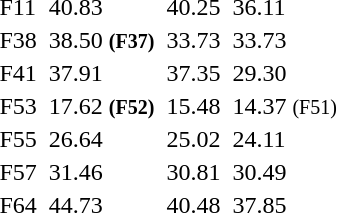<table>
<tr>
<td>F11 <br></td>
<td></td>
<td>40.83 <strong></strong></td>
<td></td>
<td>40.25 </td>
<td></td>
<td>36.11</td>
</tr>
<tr>
<td>F38 <br></td>
<td></td>
<td>38.50 <strong> <small>(F37)</small></strong></td>
<td></td>
<td>33.73</td>
<td></td>
<td>33.73 </td>
</tr>
<tr>
<td>F41 <br></td>
<td></td>
<td>37.91 <strong></strong></td>
<td></td>
<td>37.35</td>
<td></td>
<td>29.30</td>
</tr>
<tr>
<td>F53 <br></td>
<td></td>
<td>17.62  <strong> <small>(F52)</small></strong></td>
<td></td>
<td>15.48  </td>
<td></td>
<td>14.37   <small>(F51)</small></td>
</tr>
<tr>
<td>F55 <br></td>
<td></td>
<td>26.64 </td>
<td></td>
<td>25.02</td>
<td></td>
<td>24.11</td>
</tr>
<tr>
<td>F57 <br></td>
<td></td>
<td>31.46</td>
<td></td>
<td>30.81</td>
<td></td>
<td>30.49  </td>
</tr>
<tr>
<td>F64 <br></td>
<td></td>
<td>44.73 <strong></strong></td>
<td></td>
<td>40.48 </td>
<td></td>
<td>37.85 </td>
</tr>
</table>
